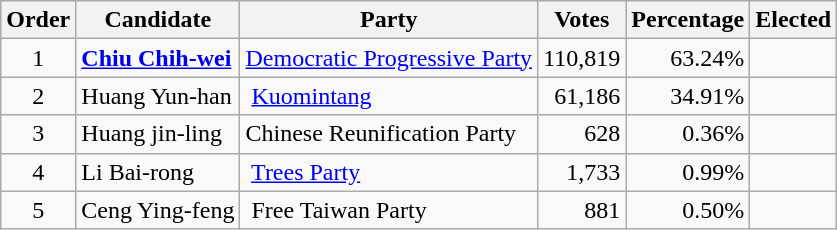<table class="wikitable sortable" style="margin-bottom: 10px;">
<tr>
<th>Order</th>
<th class="unsortable" scope="col">Candidate</th>
<th class="unsortable" scope="col">Party</th>
<th>Votes</th>
<th class="unsortable" scope="col">Percentage</th>
<th class="unsortable" scope="col">Elected</th>
</tr>
<tr>
<td align="center">1</td>
<td><strong><a href='#'>Chiu Chih-wei</a></strong></td>
<td><a href='#'>Democratic Progressive Party</a></td>
<td align="right">110,819</td>
<td align="right">63.24%</td>
<td align="center"></td>
</tr>
<tr>
<td align="center">2</td>
<td>Huang Yun-han</td>
<td> <a href='#'>Kuomintang</a></td>
<td align="right">61,186</td>
<td align="right">34.91%</td>
<td></td>
</tr>
<tr>
<td align="center">3</td>
<td>Huang jin-ling</td>
<td>Chinese Reunification Party</td>
<td align="right">628</td>
<td align="right">0.36%</td>
<td></td>
</tr>
<tr>
<td align="center">4</td>
<td>Li Bai-rong</td>
<td> <a href='#'>Trees Party</a></td>
<td align="right">1,733</td>
<td align="right">0.99%</td>
<td></td>
</tr>
<tr>
<td align="center">5</td>
<td>Ceng Ying-feng</td>
<td> Free Taiwan Party</td>
<td align="right">881</td>
<td align="right">0.50%</td>
<td></td>
</tr>
</table>
